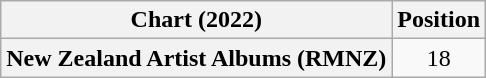<table class="wikitable sortable plainrowheaders">
<tr>
<th>Chart (2022)</th>
<th>Position</th>
</tr>
<tr>
<th scope="row">New Zealand Artist Albums (RMNZ)</th>
<td style="text-align:center;">18</td>
</tr>
</table>
